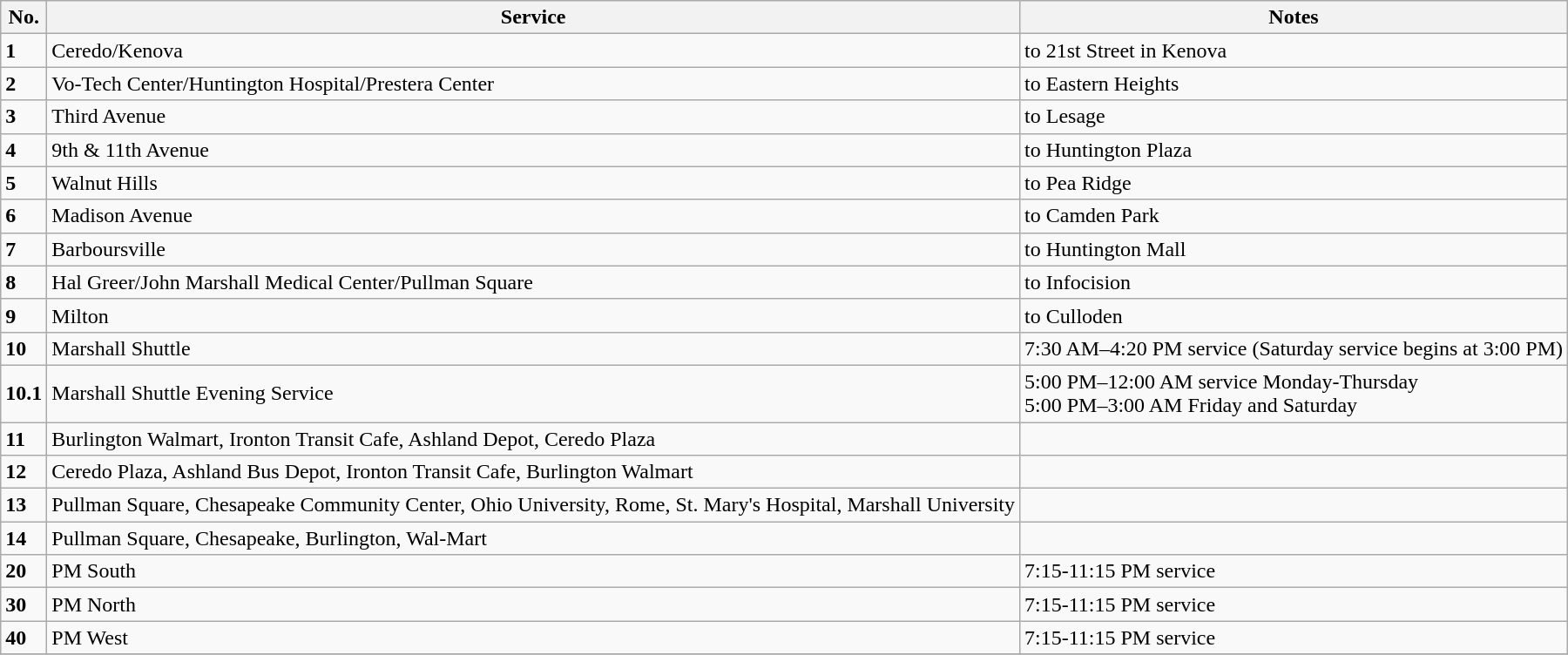<table class="wikitable">
<tr>
<th>No.</th>
<th>Service</th>
<th>Notes</th>
</tr>
<tr>
<td><strong>1</strong></td>
<td>Ceredo/Kenova</td>
<td>to 21st Street in Kenova</td>
</tr>
<tr>
<td><strong>2</strong></td>
<td>Vo-Tech Center/Huntington Hospital/Prestera Center</td>
<td>to Eastern Heights</td>
</tr>
<tr>
<td><strong>3</strong></td>
<td>Third Avenue</td>
<td>to Lesage</td>
</tr>
<tr>
<td><strong>4</strong></td>
<td>9th & 11th Avenue</td>
<td>to Huntington Plaza</td>
</tr>
<tr>
<td><strong>5</strong></td>
<td>Walnut Hills</td>
<td>to Pea Ridge</td>
</tr>
<tr>
<td><strong>6</strong></td>
<td>Madison Avenue</td>
<td>to Camden Park</td>
</tr>
<tr>
<td><strong>7</strong></td>
<td>Barboursville</td>
<td>to Huntington Mall</td>
</tr>
<tr>
<td><strong>8</strong></td>
<td>Hal Greer/John Marshall Medical Center/Pullman Square</td>
<td>to Infocision</td>
</tr>
<tr>
<td><strong>9</strong></td>
<td>Milton</td>
<td>to Culloden</td>
</tr>
<tr>
<td><strong>10</strong></td>
<td>Marshall Shuttle</td>
<td>7:30 AM–4:20 PM service (Saturday service begins at 3:00 PM)</td>
</tr>
<tr>
<td><strong>10.1</strong></td>
<td>Marshall Shuttle Evening Service</td>
<td>5:00 PM–12:00 AM service Monday-Thursday <br> 5:00 PM–3:00 AM Friday and Saturday</td>
</tr>
<tr>
<td><strong>11</strong></td>
<td>Burlington Walmart, Ironton Transit Cafe, Ashland Depot, Ceredo Plaza</td>
<td></td>
</tr>
<tr>
<td><strong>12</strong></td>
<td>Ceredo Plaza, Ashland Bus Depot, Ironton Transit Cafe, Burlington Walmart</td>
<td></td>
</tr>
<tr>
<td><strong>13</strong></td>
<td>Pullman Square, Chesapeake Community Center, Ohio University, Rome, St. Mary's Hospital, Marshall University</td>
<td></td>
</tr>
<tr>
<td><strong>14</strong></td>
<td>Pullman Square, Chesapeake, Burlington, Wal-Mart</td>
<td></td>
</tr>
<tr>
<td><strong>20</strong></td>
<td>PM South</td>
<td>7:15-11:15 PM service</td>
</tr>
<tr>
<td><strong>30</strong></td>
<td>PM North</td>
<td>7:15-11:15 PM service</td>
</tr>
<tr>
<td><strong>40</strong></td>
<td>PM West</td>
<td>7:15-11:15 PM service</td>
</tr>
<tr>
</tr>
</table>
